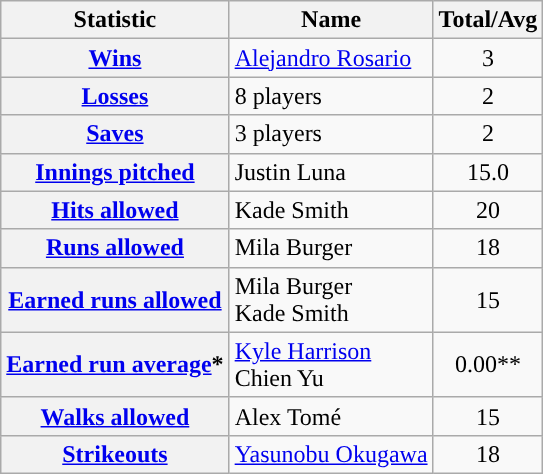<table class="wikitable plainrowheaders">
<tr>
<th scope="col">Statistic</th>
<th scope="col">Name</th>
<th scope="col">Total/Avg</th>
</tr>
<tr>
<th scope="row"><a href='#'>Wins</a></th>
<td> <a href='#'>Alejandro Rosario</a></td>
<td align=center>3</td>
</tr>
<tr>
<th scope="row"><a href='#'>Losses</a></th>
<td>8 players</td>
<td align=center>2</td>
</tr>
<tr>
<th scope="row"><a href='#'>Saves</a></th>
<td>3 players</td>
<td align=center>2</td>
</tr>
<tr>
<th scope="row"><a href='#'>Innings pitched</a></th>
<td> Justin Luna</td>
<td align=center>15.0</td>
</tr>
<tr>
<th scope="row"><a href='#'>Hits allowed</a></th>
<td> Kade Smith</td>
<td align=center>20</td>
</tr>
<tr>
<th scope="row"><a href='#'>Runs allowed</a></th>
<td> Mila Burger</td>
<td align=center>18</td>
</tr>
<tr>
<th scope="row"><a href='#'>Earned runs allowed</a></th>
<td> Mila Burger<br> Kade Smith</td>
<td align=center>15</td>
</tr>
<tr>
<th scope="row"><a href='#'>Earned run average</a>*</th>
<td> <a href='#'>Kyle Harrison</a><br> Chien Yu</td>
<td align=center>0.00**</td>
</tr>
<tr>
<th scope="row"><a href='#'>Walks allowed</a></th>
<td> Alex Tomé</td>
<td align=center>15</td>
</tr>
<tr>
<th scope="row"><a href='#'>Strikeouts</a></th>
<td> <a href='#'>Yasunobu Okugawa</a></td>
<td align=center>18</td>
</tr>
</table>
